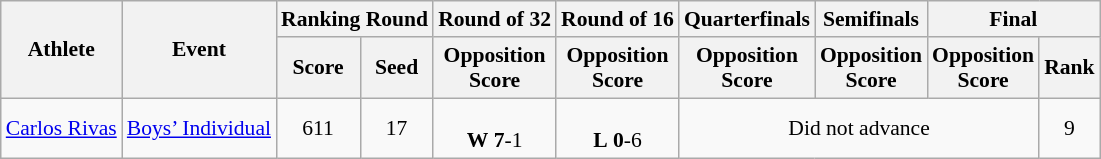<table class="wikitable" border="1" style="font-size:90%">
<tr>
<th rowspan=2>Athlete</th>
<th rowspan=2>Event</th>
<th colspan=2>Ranking Round</th>
<th>Round of 32</th>
<th>Round of 16</th>
<th>Quarterfinals</th>
<th>Semifinals</th>
<th colspan=2>Final</th>
</tr>
<tr>
<th>Score</th>
<th>Seed</th>
<th>Opposition<br>Score</th>
<th>Opposition<br>Score</th>
<th>Opposition<br>Score</th>
<th>Opposition<br>Score</th>
<th>Opposition<br>Score</th>
<th>Rank</th>
</tr>
<tr>
<td><a href='#'>Carlos Rivas</a></td>
<td><a href='#'>Boys’ Individual</a></td>
<td align=center>611</td>
<td align=center>17</td>
<td align=center> <br> <strong>W</strong> <strong>7</strong>-1</td>
<td align=center> <br> <strong>L</strong> <strong>0</strong>-6</td>
<td colspan=3 align=center>Did not advance</td>
<td align=center>9</td>
</tr>
</table>
